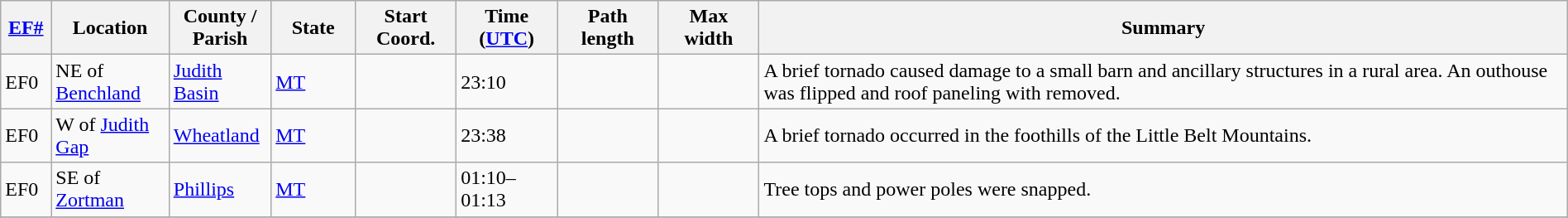<table class="wikitable sortable" style="width:100%;">
<tr>
<th scope="col" style="width:3%; text-align:center;"><a href='#'>EF#</a></th>
<th scope="col" style="width:7%; text-align:center;" class="unsortable">Location</th>
<th scope="col" style="width:6%; text-align:center;" class="unsortable">County / Parish</th>
<th scope="col" style="width:5%; text-align:center;">State</th>
<th scope="col" style="width:6%; text-align:center;">Start Coord.</th>
<th scope="col" style="width:6%; text-align:center;">Time (<a href='#'>UTC</a>)</th>
<th scope="col" style="width:6%; text-align:center;">Path length</th>
<th scope="col" style="width:6%; text-align:center;">Max width</th>
<th scope="col" class="unsortable" style="width:48%; text-align:center;">Summary</th>
</tr>
<tr>
<td bgcolor=>EF0</td>
<td>NE of <a href='#'>Benchland</a></td>
<td><a href='#'>Judith Basin</a></td>
<td><a href='#'>MT</a></td>
<td></td>
<td>23:10</td>
<td></td>
<td></td>
<td>A brief tornado caused damage to a small barn and ancillary structures in a rural area. An outhouse was flipped and roof paneling with removed.</td>
</tr>
<tr>
<td bgcolor=>EF0</td>
<td>W of <a href='#'>Judith Gap</a></td>
<td><a href='#'>Wheatland</a></td>
<td><a href='#'>MT</a></td>
<td></td>
<td>23:38</td>
<td></td>
<td></td>
<td>A brief tornado occurred in the foothills of the Little Belt Mountains.</td>
</tr>
<tr>
<td bgcolor=>EF0</td>
<td>SE of <a href='#'>Zortman</a></td>
<td><a href='#'>Phillips</a></td>
<td><a href='#'>MT</a></td>
<td></td>
<td>01:10–01:13</td>
<td></td>
<td></td>
<td>Tree tops and power poles were snapped.</td>
</tr>
<tr>
</tr>
</table>
